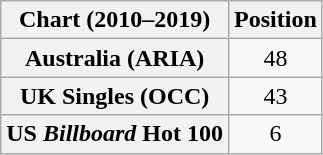<table class="wikitable sortable plainrowheaders" style="text-align:center">
<tr>
<th scope="col">Chart (2010–2019)</th>
<th scope="col">Position</th>
</tr>
<tr>
<th scope="row">Australia (ARIA)</th>
<td>48</td>
</tr>
<tr>
<th scope="row">UK Singles (OCC)</th>
<td>43</td>
</tr>
<tr>
<th scope="row">US <em>Billboard</em> Hot 100</th>
<td>6</td>
</tr>
</table>
